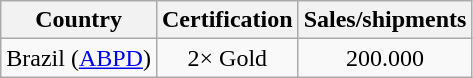<table class="wikitable">
<tr>
<th align="left">Country</th>
<th align="left">Certification</th>
<th align="left">Sales/shipments</th>
</tr>
<tr>
<td align="left">Brazil (<a href='#'>ABPD</a>)</td>
<td style="text-align:center;">2× Gold</td>
<td style="text-align:center;">200.000</td>
</tr>
</table>
